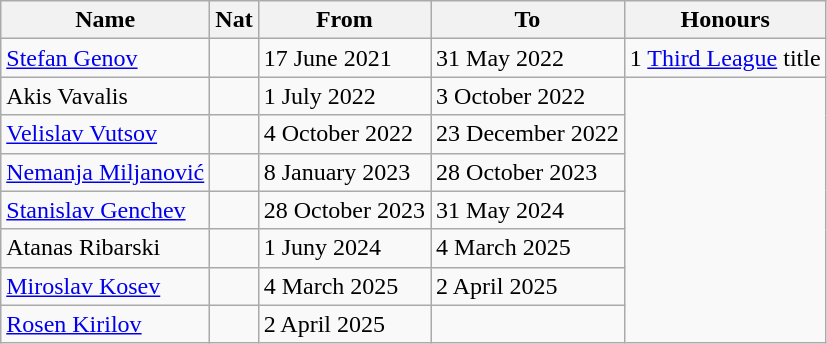<table class="wikitable">
<tr>
<th>Name</th>
<th>Nat</th>
<th>From</th>
<th>To</th>
<th>Honours</th>
</tr>
<tr>
<td><a href='#'>Stefan Genov</a></td>
<td></td>
<td>17 June 2021</td>
<td>31 May 2022</td>
<td>1 <a href='#'>Third League</a> title</td>
</tr>
<tr>
<td>Akis Vavalis</td>
<td></td>
<td>1 July 2022</td>
<td>3 October 2022</td>
</tr>
<tr>
<td><a href='#'>Velislav Vutsov</a></td>
<td></td>
<td>4 October 2022</td>
<td>23 December 2022</td>
</tr>
<tr>
<td><a href='#'>Nemanja Miljanović</a></td>
<td></td>
<td>8 January 2023</td>
<td>28 October 2023</td>
</tr>
<tr>
<td><a href='#'>Stanislav Genchev</a></td>
<td></td>
<td>28 October 2023</td>
<td>31 May 2024</td>
</tr>
<tr>
<td>Atanas Ribarski</td>
<td></td>
<td>1 Juny 2024</td>
<td>4 March 2025</td>
</tr>
<tr>
<td><a href='#'>Miroslav Kosev</a></td>
<td></td>
<td>4 March 2025</td>
<td>2 April 2025</td>
</tr>
<tr>
<td><a href='#'>Rosen Kirilov</a></td>
<td></td>
<td>2 April 2025</td>
<td></td>
</tr>
</table>
